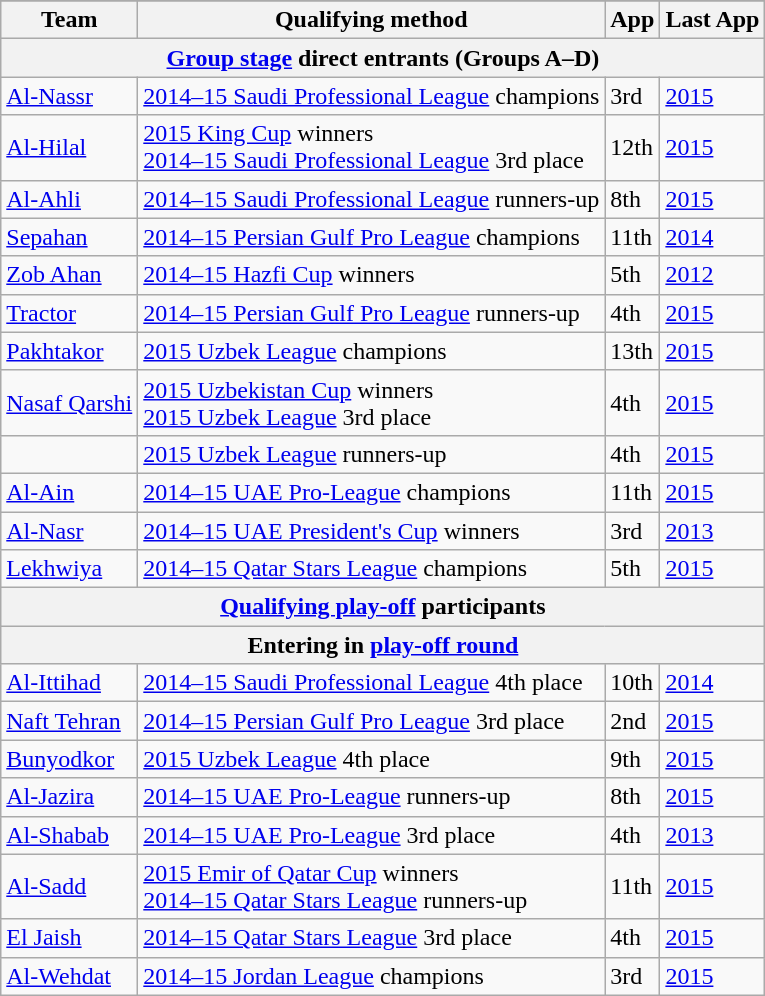<table class="wikitable">
<tr>
</tr>
<tr>
<th>Team</th>
<th>Qualifying method</th>
<th>App</th>
<th>Last App</th>
</tr>
<tr>
<th colspan=4><a href='#'>Group stage</a> direct entrants (Groups A–D)</th>
</tr>
<tr>
<td> <a href='#'>Al-Nassr</a></td>
<td><a href='#'>2014–15 Saudi Professional League</a> champions</td>
<td>3rd</td>
<td><a href='#'>2015</a></td>
</tr>
<tr>
<td> <a href='#'>Al-Hilal</a></td>
<td><a href='#'>2015 King Cup</a> winners<br><a href='#'>2014–15 Saudi Professional League</a> 3rd place</td>
<td>12th</td>
<td><a href='#'>2015</a></td>
</tr>
<tr>
<td> <a href='#'>Al-Ahli</a></td>
<td><a href='#'>2014–15 Saudi Professional League</a> runners-up</td>
<td>8th</td>
<td><a href='#'>2015</a></td>
</tr>
<tr>
<td> <a href='#'>Sepahan</a></td>
<td><a href='#'>2014–15 Persian Gulf Pro League</a> champions</td>
<td>11th</td>
<td><a href='#'>2014</a></td>
</tr>
<tr>
<td> <a href='#'>Zob Ahan</a></td>
<td><a href='#'>2014–15 Hazfi Cup</a> winners</td>
<td>5th</td>
<td><a href='#'>2012</a></td>
</tr>
<tr>
<td> <a href='#'>Tractor</a></td>
<td><a href='#'>2014–15 Persian Gulf Pro League</a> runners-up</td>
<td>4th</td>
<td><a href='#'>2015</a></td>
</tr>
<tr>
<td> <a href='#'>Pakhtakor</a></td>
<td><a href='#'>2015 Uzbek League</a> champions</td>
<td>13th</td>
<td><a href='#'>2015</a></td>
</tr>
<tr>
<td> <a href='#'>Nasaf Qarshi</a></td>
<td><a href='#'>2015 Uzbekistan Cup</a> winners<br><a href='#'>2015 Uzbek League</a> 3rd place</td>
<td>4th</td>
<td><a href='#'>2015</a></td>
</tr>
<tr>
<td></td>
<td><a href='#'>2015 Uzbek League</a> runners-up</td>
<td>4th</td>
<td><a href='#'>2015</a></td>
</tr>
<tr>
<td> <a href='#'>Al-Ain</a></td>
<td><a href='#'>2014–15 UAE Pro-League</a> champions</td>
<td>11th</td>
<td><a href='#'>2015</a></td>
</tr>
<tr>
<td> <a href='#'>Al-Nasr</a></td>
<td><a href='#'>2014–15 UAE President's Cup</a> winners</td>
<td>3rd</td>
<td><a href='#'>2013</a></td>
</tr>
<tr>
<td> <a href='#'>Lekhwiya</a></td>
<td><a href='#'>2014–15 Qatar Stars League</a> champions</td>
<td>5th</td>
<td><a href='#'>2015</a></td>
</tr>
<tr>
<th colspan=4><a href='#'>Qualifying play-off</a> participants</th>
</tr>
<tr>
<th colspan=4>Entering in <a href='#'>play-off round</a></th>
</tr>
<tr>
<td> <a href='#'>Al-Ittihad</a></td>
<td><a href='#'>2014–15 Saudi Professional League</a> 4th place</td>
<td>10th</td>
<td><a href='#'>2014</a></td>
</tr>
<tr>
<td> <a href='#'>Naft Tehran</a></td>
<td><a href='#'>2014–15 Persian Gulf Pro League</a> 3rd place</td>
<td>2nd</td>
<td><a href='#'>2015</a></td>
</tr>
<tr>
<td> <a href='#'>Bunyodkor</a></td>
<td><a href='#'>2015 Uzbek League</a> 4th place</td>
<td>9th</td>
<td><a href='#'>2015</a></td>
</tr>
<tr>
<td> <a href='#'>Al-Jazira</a></td>
<td><a href='#'>2014–15 UAE Pro-League</a> runners-up</td>
<td>8th</td>
<td><a href='#'>2015</a></td>
</tr>
<tr>
<td> <a href='#'>Al-Shabab</a></td>
<td><a href='#'>2014–15 UAE Pro-League</a> 3rd place</td>
<td>4th</td>
<td><a href='#'>2013</a></td>
</tr>
<tr>
<td> <a href='#'>Al-Sadd</a></td>
<td><a href='#'>2015 Emir of Qatar Cup</a> winners<br><a href='#'>2014–15 Qatar Stars League</a> runners-up</td>
<td>11th</td>
<td><a href='#'>2015</a></td>
</tr>
<tr>
<td> <a href='#'>El Jaish</a></td>
<td><a href='#'>2014–15 Qatar Stars League</a> 3rd place</td>
<td>4th</td>
<td><a href='#'>2015</a></td>
</tr>
<tr>
<td> <a href='#'>Al-Wehdat</a></td>
<td><a href='#'>2014–15 Jordan League</a> champions</td>
<td>3rd</td>
<td><a href='#'>2015</a></td>
</tr>
</table>
